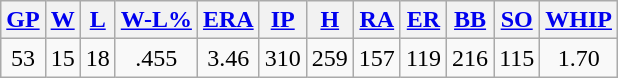<table class="wikitable">
<tr>
<th><a href='#'>GP</a></th>
<th><a href='#'>W</a></th>
<th><a href='#'>L</a></th>
<th><a href='#'>W-L%</a></th>
<th><a href='#'>ERA</a></th>
<th><a href='#'>IP</a></th>
<th><a href='#'>H</a></th>
<th><a href='#'>RA</a></th>
<th><a href='#'>ER</a></th>
<th><a href='#'>BB</a></th>
<th><a href='#'>SO</a></th>
<th><a href='#'>WHIP</a></th>
</tr>
<tr align=center>
<td>53</td>
<td>15</td>
<td>18</td>
<td>.455</td>
<td>3.46</td>
<td>310</td>
<td>259</td>
<td>157</td>
<td>119</td>
<td>216</td>
<td>115</td>
<td>1.70</td>
</tr>
</table>
